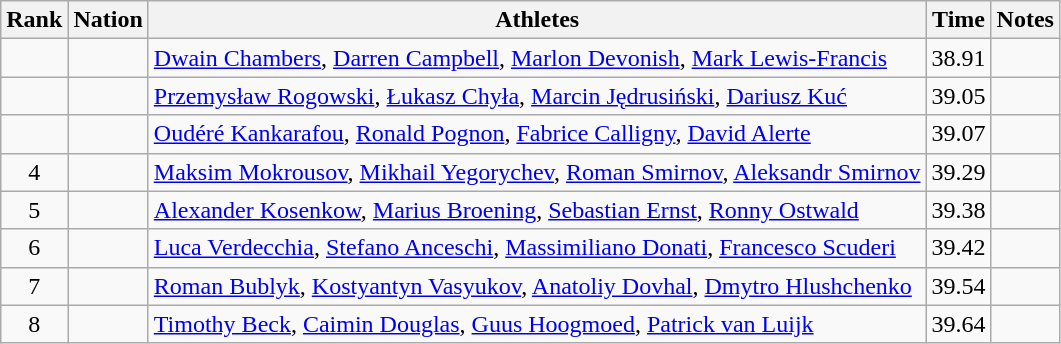<table class="wikitable sortable" style="text-align:center">
<tr>
<th>Rank</th>
<th>Nation</th>
<th>Athletes</th>
<th>Time</th>
<th>Notes</th>
</tr>
<tr>
<td></td>
<td align=left></td>
<td align=left><a href='#'>Dwain Chambers</a>, <a href='#'>Darren Campbell</a>, <a href='#'>Marlon Devonish</a>, <a href='#'>Mark Lewis-Francis</a></td>
<td>38.91</td>
<td></td>
</tr>
<tr>
<td></td>
<td align=left></td>
<td align=left><a href='#'>Przemysław Rogowski</a>, <a href='#'>Łukasz Chyła</a>, <a href='#'>Marcin Jędrusiński</a>, <a href='#'>Dariusz Kuć</a></td>
<td>39.05</td>
<td></td>
</tr>
<tr>
<td></td>
<td align=left></td>
<td align=left><a href='#'>Oudéré Kankarafou</a>, <a href='#'>Ronald Pognon</a>, <a href='#'>Fabrice Calligny</a>, <a href='#'>David Alerte</a></td>
<td>39.07</td>
<td></td>
</tr>
<tr>
<td>4</td>
<td align=left></td>
<td align=left><a href='#'>Maksim Mokrousov</a>, <a href='#'>Mikhail Yegorychev</a>, <a href='#'>Roman Smirnov</a>, <a href='#'>Aleksandr Smirnov</a></td>
<td>39.29</td>
<td></td>
</tr>
<tr>
<td>5</td>
<td align=left></td>
<td align=left><a href='#'>Alexander Kosenkow</a>, <a href='#'>Marius Broening</a>, <a href='#'>Sebastian Ernst</a>, <a href='#'>Ronny Ostwald</a></td>
<td>39.38</td>
<td></td>
</tr>
<tr>
<td>6</td>
<td align=left></td>
<td align=left><a href='#'>Luca Verdecchia</a>, <a href='#'>Stefano Anceschi</a>, <a href='#'>Massimiliano Donati</a>, <a href='#'>Francesco Scuderi</a></td>
<td>39.42</td>
<td></td>
</tr>
<tr>
<td>7</td>
<td align=left></td>
<td align=left><a href='#'>Roman Bublyk</a>, <a href='#'>Kostyantyn Vasyukov</a>, <a href='#'>Anatoliy Dovhal</a>, <a href='#'>Dmytro Hlushchenko</a></td>
<td>39.54</td>
<td></td>
</tr>
<tr>
<td>8</td>
<td align=left></td>
<td align=left><a href='#'>Timothy Beck</a>, <a href='#'>Caimin Douglas</a>, <a href='#'>Guus Hoogmoed</a>, <a href='#'>Patrick van Luijk</a></td>
<td>39.64</td>
<td></td>
</tr>
</table>
